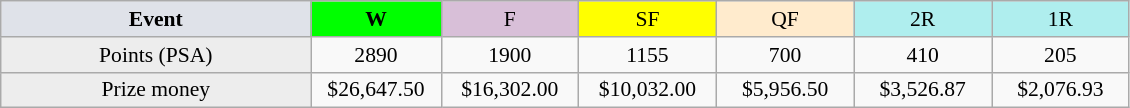<table class=wikitable style=font-size:90%;text-align:center>
<tr>
<td width=200 colspan=1 bgcolor=#dfe2e9><strong>Event</strong></td>
<td width=80 bgcolor=lime><strong>W</strong></td>
<td width=85 bgcolor=#D8BFD8>F</td>
<td width=85 bgcolor=#FFFF00>SF</td>
<td width=85 bgcolor=#ffebcd>QF</td>
<td width=85 bgcolor=#afeeee>2R</td>
<td width=85 bgcolor=#afeeee>1R</td>
</tr>
<tr>
<td bgcolor=#EDEDED>Points (PSA)</td>
<td>2890</td>
<td>1900</td>
<td>1155</td>
<td>700</td>
<td>410</td>
<td>205</td>
</tr>
<tr>
<td bgcolor=#EDEDED>Prize money</td>
<td>$26,647.50</td>
<td>$16,302.00</td>
<td>$10,032.00</td>
<td>$5,956.50</td>
<td>$3,526.87</td>
<td>$2,076.93</td>
</tr>
</table>
